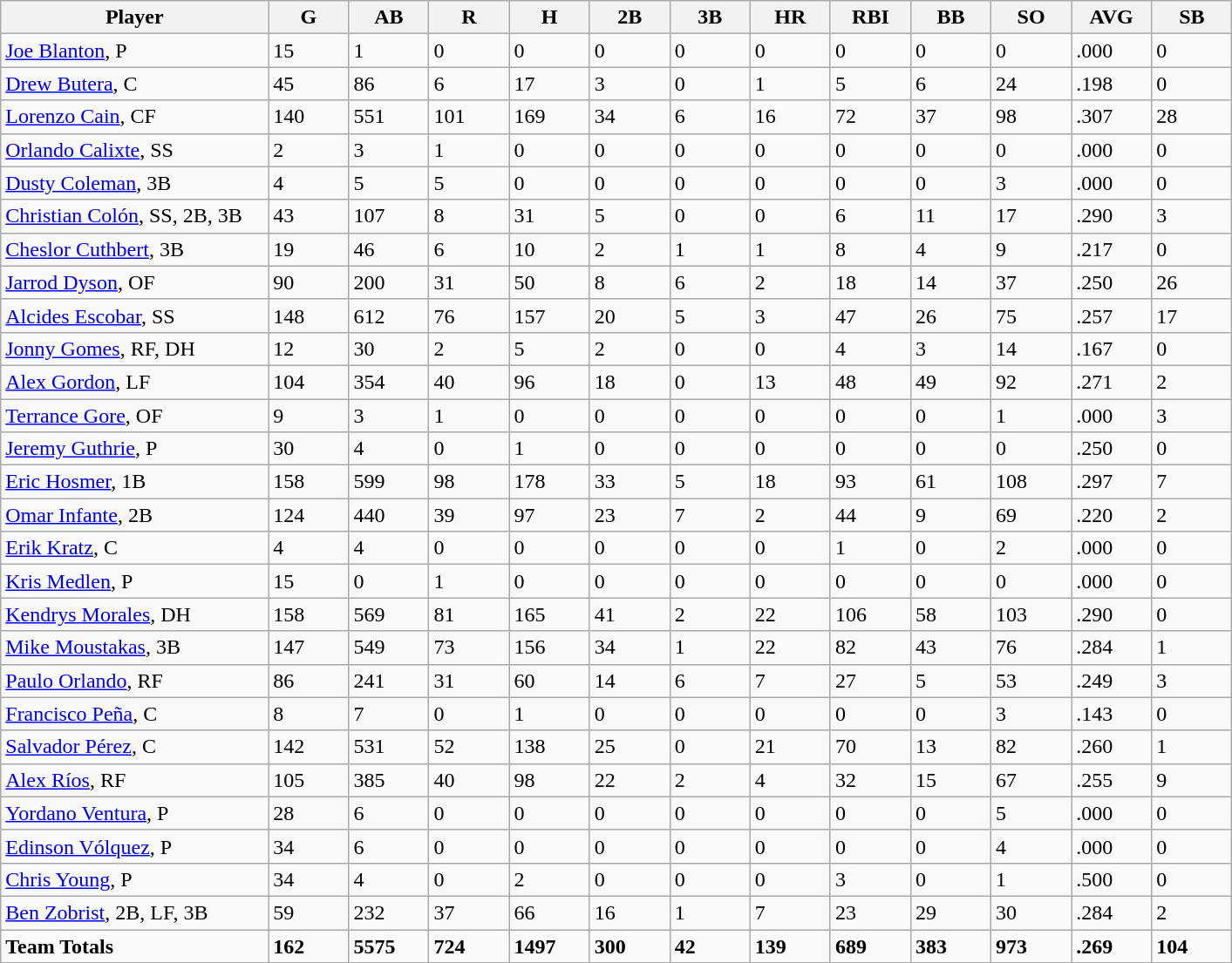<table class="wikitable sortable">
<tr>
<th bgcolor="#DDDDFF" width="20%">Player</th>
<th bgcolor="#DDDDFF" width="6%">G</th>
<th bgcolor="#DDDDFF" width="6%">AB</th>
<th bgcolor="#DDDDFF" width="6%">R</th>
<th bgcolor="#DDDDFF" width="6%">H</th>
<th bgcolor="#DDDDFF" width="6%">2B</th>
<th bgcolor="#DDDDFF" width="6%">3B</th>
<th bgcolor="#DDDDFF" width="6%">HR</th>
<th bgcolor="#DDDDFF" width="6%">RBI</th>
<th bgcolor="#DDDDFF" width="6%">BB</th>
<th bgcolor="#DDDDFF" width="6%">SO</th>
<th bgcolor="#DDDDFF" width="6%">AVG</th>
<th bgcolor="#DDDDFF" width="6%">SB</th>
</tr>
<tr>
<td><a href='#'>Joe Blanton</a>, P</td>
<td>15</td>
<td>1</td>
<td>0</td>
<td>0</td>
<td>0</td>
<td>0</td>
<td>0</td>
<td>0</td>
<td>0</td>
<td>0</td>
<td>.000</td>
<td>0</td>
</tr>
<tr>
<td><a href='#'>Drew Butera</a>, C</td>
<td>45</td>
<td>86</td>
<td>6</td>
<td>17</td>
<td>3</td>
<td>0</td>
<td>1</td>
<td>5</td>
<td>6</td>
<td>24</td>
<td>.198</td>
<td>0</td>
</tr>
<tr>
<td><a href='#'>Lorenzo Cain</a>, CF</td>
<td>140</td>
<td>551</td>
<td>101</td>
<td>169</td>
<td>34</td>
<td>6</td>
<td>16</td>
<td>72</td>
<td>37</td>
<td>98</td>
<td>.307</td>
<td>28</td>
</tr>
<tr>
<td><a href='#'>Orlando Calixte</a>, SS</td>
<td>2</td>
<td>3</td>
<td>1</td>
<td>0</td>
<td>0</td>
<td>0</td>
<td>0</td>
<td>0</td>
<td>0</td>
<td>0</td>
<td>.000</td>
<td>0</td>
</tr>
<tr>
<td><a href='#'>Dusty Coleman</a>, 3B</td>
<td>4</td>
<td>5</td>
<td>5</td>
<td>0</td>
<td>0</td>
<td>0</td>
<td>0</td>
<td>0</td>
<td>0</td>
<td>3</td>
<td>.000</td>
<td>0</td>
</tr>
<tr>
<td><a href='#'>Christian Colón</a>, SS, 2B, 3B</td>
<td>43</td>
<td>107</td>
<td>8</td>
<td>31</td>
<td>5</td>
<td>0</td>
<td>0</td>
<td>6</td>
<td>11</td>
<td>17</td>
<td>.290</td>
<td>3</td>
</tr>
<tr>
<td><a href='#'>Cheslor Cuthbert</a>, 3B</td>
<td>19</td>
<td>46</td>
<td>6</td>
<td>10</td>
<td>2</td>
<td>1</td>
<td>1</td>
<td>8</td>
<td>4</td>
<td>9</td>
<td>.217</td>
<td>0</td>
</tr>
<tr>
<td><a href='#'>Jarrod Dyson</a>, OF</td>
<td>90</td>
<td>200</td>
<td>31</td>
<td>50</td>
<td>8</td>
<td>6</td>
<td>2</td>
<td>18</td>
<td>14</td>
<td>37</td>
<td>.250</td>
<td>26</td>
</tr>
<tr>
<td><a href='#'>Alcides Escobar</a>, SS</td>
<td>148</td>
<td>612</td>
<td>76</td>
<td>157</td>
<td>20</td>
<td>5</td>
<td>3</td>
<td>47</td>
<td>26</td>
<td>75</td>
<td>.257</td>
<td>17</td>
</tr>
<tr>
<td><a href='#'>Jonny Gomes</a>, RF, DH</td>
<td>12</td>
<td>30</td>
<td>2</td>
<td>5</td>
<td>2</td>
<td>0</td>
<td>0</td>
<td>4</td>
<td>3</td>
<td>14</td>
<td>.167</td>
<td>0</td>
</tr>
<tr>
<td><a href='#'>Alex Gordon</a>, LF</td>
<td>104</td>
<td>354</td>
<td>40</td>
<td>96</td>
<td>18</td>
<td>0</td>
<td>13</td>
<td>48</td>
<td>49</td>
<td>92</td>
<td>.271</td>
<td>2</td>
</tr>
<tr>
<td><a href='#'>Terrance Gore</a>, OF</td>
<td>9</td>
<td>3</td>
<td>1</td>
<td>0</td>
<td>0</td>
<td>0</td>
<td>0</td>
<td>0</td>
<td>0</td>
<td>1</td>
<td>.000</td>
<td>3</td>
</tr>
<tr>
<td><a href='#'>Jeremy Guthrie</a>, P</td>
<td>30</td>
<td>4</td>
<td>0</td>
<td>1</td>
<td>0</td>
<td>0</td>
<td>0</td>
<td>0</td>
<td>0</td>
<td>0</td>
<td>.250</td>
<td>0</td>
</tr>
<tr>
<td><a href='#'>Eric Hosmer</a>, 1B</td>
<td>158</td>
<td>599</td>
<td>98</td>
<td>178</td>
<td>33</td>
<td>5</td>
<td>18</td>
<td>93</td>
<td>61</td>
<td>108</td>
<td>.297</td>
<td>7</td>
</tr>
<tr>
<td><a href='#'>Omar Infante</a>, 2B</td>
<td>124</td>
<td>440</td>
<td>39</td>
<td>97</td>
<td>23</td>
<td>7</td>
<td>2</td>
<td>44</td>
<td>9</td>
<td>69</td>
<td>.220</td>
<td>2</td>
</tr>
<tr>
<td><a href='#'>Erik Kratz</a>, C</td>
<td>4</td>
<td>4</td>
<td>0</td>
<td>0</td>
<td>0</td>
<td>0</td>
<td>0</td>
<td>1</td>
<td>0</td>
<td>2</td>
<td>.000</td>
<td>0</td>
</tr>
<tr>
<td><a href='#'>Kris Medlen</a>, P</td>
<td>15</td>
<td>0</td>
<td>1</td>
<td>0</td>
<td>0</td>
<td>0</td>
<td>0</td>
<td>0</td>
<td>0</td>
<td>0</td>
<td>.000</td>
<td>0</td>
</tr>
<tr>
<td><a href='#'>Kendrys Morales</a>, DH</td>
<td>158</td>
<td>569</td>
<td>81</td>
<td>165</td>
<td>41</td>
<td>2</td>
<td>22</td>
<td>106</td>
<td>58</td>
<td>103</td>
<td>.290</td>
<td>0</td>
</tr>
<tr>
<td><a href='#'>Mike Moustakas</a>, 3B</td>
<td>147</td>
<td>549</td>
<td>73</td>
<td>156</td>
<td>34</td>
<td>1</td>
<td>22</td>
<td>82</td>
<td>43</td>
<td>76</td>
<td>.284</td>
<td>1</td>
</tr>
<tr>
<td><a href='#'>Paulo Orlando</a>, RF</td>
<td>86</td>
<td>241</td>
<td>31</td>
<td>60</td>
<td>14</td>
<td>6</td>
<td>7</td>
<td>27</td>
<td>5</td>
<td>53</td>
<td>.249</td>
<td>3</td>
</tr>
<tr>
<td><a href='#'>Francisco Peña</a>, C</td>
<td>8</td>
<td>7</td>
<td>0</td>
<td>1</td>
<td>0</td>
<td>0</td>
<td>0</td>
<td>0</td>
<td>0</td>
<td>3</td>
<td>.143</td>
<td>0</td>
</tr>
<tr>
<td><a href='#'>Salvador Pérez</a>, C</td>
<td>142</td>
<td>531</td>
<td>52</td>
<td>138</td>
<td>25</td>
<td>0</td>
<td>21</td>
<td>70</td>
<td>13</td>
<td>82</td>
<td>.260</td>
<td>1</td>
</tr>
<tr>
<td><a href='#'>Alex Ríos</a>, RF</td>
<td>105</td>
<td>385</td>
<td>40</td>
<td>98</td>
<td>22</td>
<td>2</td>
<td>4</td>
<td>32</td>
<td>15</td>
<td>67</td>
<td>.255</td>
<td>9</td>
</tr>
<tr>
<td><a href='#'>Yordano Ventura</a>, P</td>
<td>28</td>
<td>6</td>
<td>0</td>
<td>0</td>
<td>0</td>
<td>0</td>
<td>0</td>
<td>0</td>
<td>0</td>
<td>5</td>
<td>.000</td>
<td>0</td>
</tr>
<tr>
<td><a href='#'>Edinson Vólquez</a>, P</td>
<td>34</td>
<td>6</td>
<td>0</td>
<td>0</td>
<td>0</td>
<td>0</td>
<td>0</td>
<td>0</td>
<td>0</td>
<td>4</td>
<td>.000</td>
<td>0</td>
</tr>
<tr>
<td><a href='#'>Chris Young</a>, P</td>
<td>34</td>
<td>4</td>
<td>0</td>
<td>2</td>
<td>0</td>
<td>0</td>
<td>0</td>
<td>3</td>
<td>0</td>
<td>1</td>
<td>.500</td>
<td>0</td>
</tr>
<tr>
<td><a href='#'>Ben Zobrist</a>, 2B, LF, 3B</td>
<td>59</td>
<td>232</td>
<td>37</td>
<td>66</td>
<td>16</td>
<td>1</td>
<td>7</td>
<td>23</td>
<td>29</td>
<td>30</td>
<td>.284</td>
<td>2</td>
</tr>
<tr>
<td><strong>Team Totals</strong></td>
<td><strong>162</strong></td>
<td><strong>5575</strong></td>
<td><strong>724</strong></td>
<td><strong>1497</strong></td>
<td><strong>300</strong></td>
<td><strong>42</strong></td>
<td><strong>139</strong></td>
<td><strong>689</strong></td>
<td><strong>383</strong></td>
<td><strong>973</strong></td>
<td><strong>.269</strong></td>
<td><strong>104</strong></td>
</tr>
</table>
